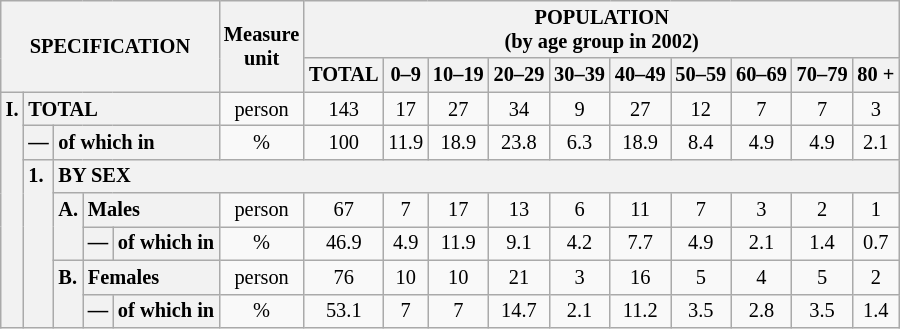<table class="wikitable" style="font-size:85%; text-align:center">
<tr>
<th rowspan="2" colspan="5">SPECIFICATION</th>
<th rowspan="2">Measure<br> unit</th>
<th colspan="10" rowspan="1">POPULATION<br> (by age group in 2002)</th>
</tr>
<tr>
<th>TOTAL</th>
<th>0–9</th>
<th>10–19</th>
<th>20–29</th>
<th>30–39</th>
<th>40–49</th>
<th>50–59</th>
<th>60–69</th>
<th>70–79</th>
<th>80 +</th>
</tr>
<tr>
<th style="text-align:left" valign="top" rowspan="7">I.</th>
<th style="text-align:left" colspan="4">TOTAL</th>
<td>person</td>
<td>143</td>
<td>17</td>
<td>27</td>
<td>34</td>
<td>9</td>
<td>27</td>
<td>12</td>
<td>7</td>
<td>7</td>
<td>3</td>
</tr>
<tr>
<th style="text-align:left" valign="top">—</th>
<th style="text-align:left" colspan="3">of which in</th>
<td>%</td>
<td>100</td>
<td>11.9</td>
<td>18.9</td>
<td>23.8</td>
<td>6.3</td>
<td>18.9</td>
<td>8.4</td>
<td>4.9</td>
<td>4.9</td>
<td>2.1</td>
</tr>
<tr>
<th style="text-align:left" valign="top" rowspan="5">1.</th>
<th style="text-align:left" colspan="14">BY SEX</th>
</tr>
<tr>
<th style="text-align:left" valign="top" rowspan="2">A.</th>
<th style="text-align:left" colspan="2">Males</th>
<td>person</td>
<td>67</td>
<td>7</td>
<td>17</td>
<td>13</td>
<td>6</td>
<td>11</td>
<td>7</td>
<td>3</td>
<td>2</td>
<td>1</td>
</tr>
<tr>
<th style="text-align:left" valign="top">—</th>
<th style="text-align:left" colspan="1">of which in</th>
<td>%</td>
<td>46.9</td>
<td>4.9</td>
<td>11.9</td>
<td>9.1</td>
<td>4.2</td>
<td>7.7</td>
<td>4.9</td>
<td>2.1</td>
<td>1.4</td>
<td>0.7</td>
</tr>
<tr>
<th style="text-align:left" valign="top" rowspan="2">B.</th>
<th style="text-align:left" colspan="2">Females</th>
<td>person</td>
<td>76</td>
<td>10</td>
<td>10</td>
<td>21</td>
<td>3</td>
<td>16</td>
<td>5</td>
<td>4</td>
<td>5</td>
<td>2</td>
</tr>
<tr>
<th style="text-align:left" valign="top">—</th>
<th style="text-align:left" colspan="1">of which in</th>
<td>%</td>
<td>53.1</td>
<td>7</td>
<td>7</td>
<td>14.7</td>
<td>2.1</td>
<td>11.2</td>
<td>3.5</td>
<td>2.8</td>
<td>3.5</td>
<td>1.4</td>
</tr>
</table>
